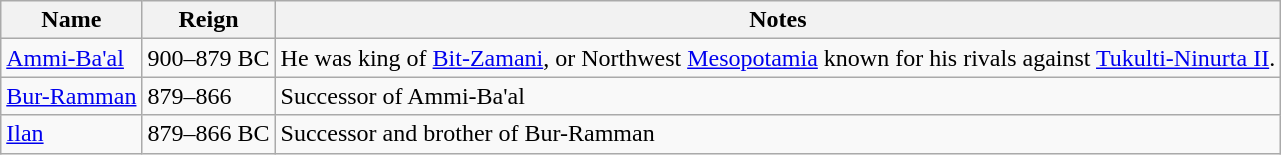<table class="wikitable">
<tr>
<th>Name</th>
<th>Reign</th>
<th>Notes</th>
</tr>
<tr>
<td><a href='#'>Ammi-Ba'al</a></td>
<td>900–879 BC</td>
<td>He was king of <a href='#'>Bit-Zamani</a>, or Northwest <a href='#'>Mesopotamia</a> known for his rivals against <a href='#'>Tukulti-Ninurta II</a>.</td>
</tr>
<tr>
<td><a href='#'>Bur-Ramman</a></td>
<td>879–866</td>
<td>Successor of Ammi-Ba'al</td>
</tr>
<tr>
<td><a href='#'>Ilan</a></td>
<td>879–866 BC</td>
<td>Successor and brother of Bur-Ramman</td>
</tr>
</table>
